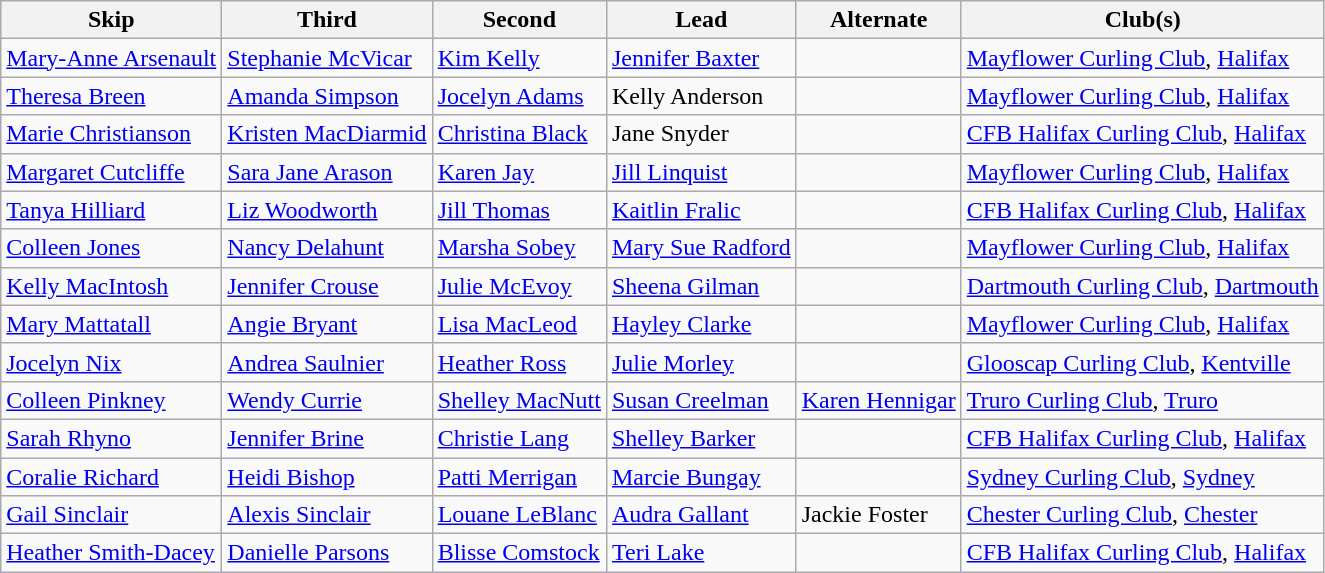<table class="wikitable">
<tr>
<th>Skip</th>
<th>Third</th>
<th>Second</th>
<th>Lead</th>
<th>Alternate</th>
<th>Club(s)</th>
</tr>
<tr>
<td><a href='#'>Mary-Anne Arsenault</a></td>
<td><a href='#'>Stephanie McVicar</a></td>
<td><a href='#'>Kim Kelly</a></td>
<td><a href='#'>Jennifer Baxter</a></td>
<td></td>
<td><a href='#'>Mayflower Curling Club</a>, <a href='#'>Halifax</a></td>
</tr>
<tr>
<td><a href='#'>Theresa Breen</a></td>
<td><a href='#'>Amanda Simpson</a></td>
<td><a href='#'>Jocelyn Adams</a></td>
<td>Kelly Anderson</td>
<td></td>
<td><a href='#'>Mayflower Curling Club</a>, <a href='#'>Halifax</a></td>
</tr>
<tr>
<td><a href='#'>Marie Christianson</a></td>
<td><a href='#'>Kristen MacDiarmid</a></td>
<td><a href='#'>Christina Black</a></td>
<td>Jane Snyder</td>
<td></td>
<td><a href='#'>CFB Halifax Curling Club</a>, <a href='#'>Halifax</a></td>
</tr>
<tr>
<td><a href='#'>Margaret Cutcliffe</a></td>
<td><a href='#'>Sara Jane Arason</a></td>
<td><a href='#'>Karen Jay</a></td>
<td><a href='#'>Jill Linquist</a></td>
<td></td>
<td><a href='#'>Mayflower Curling Club</a>, <a href='#'>Halifax</a></td>
</tr>
<tr>
<td><a href='#'>Tanya Hilliard</a></td>
<td><a href='#'>Liz Woodworth</a></td>
<td><a href='#'>Jill Thomas</a></td>
<td><a href='#'>Kaitlin Fralic</a></td>
<td></td>
<td><a href='#'>CFB Halifax Curling Club</a>, <a href='#'>Halifax</a></td>
</tr>
<tr>
<td><a href='#'>Colleen Jones</a></td>
<td><a href='#'>Nancy Delahunt</a></td>
<td><a href='#'>Marsha Sobey</a></td>
<td><a href='#'>Mary Sue Radford</a></td>
<td></td>
<td><a href='#'>Mayflower Curling Club</a>, <a href='#'>Halifax</a></td>
</tr>
<tr>
<td><a href='#'>Kelly MacIntosh</a></td>
<td><a href='#'>Jennifer Crouse</a></td>
<td><a href='#'>Julie McEvoy</a></td>
<td><a href='#'>Sheena Gilman</a></td>
<td></td>
<td><a href='#'>Dartmouth Curling Club</a>, <a href='#'>Dartmouth</a></td>
</tr>
<tr>
<td><a href='#'>Mary Mattatall</a></td>
<td><a href='#'>Angie Bryant</a></td>
<td><a href='#'>Lisa MacLeod</a></td>
<td><a href='#'>Hayley Clarke</a></td>
<td></td>
<td><a href='#'>Mayflower Curling Club</a>, <a href='#'>Halifax</a></td>
</tr>
<tr>
<td><a href='#'>Jocelyn Nix</a></td>
<td><a href='#'>Andrea Saulnier</a></td>
<td><a href='#'>Heather Ross</a></td>
<td><a href='#'>Julie Morley</a></td>
<td></td>
<td><a href='#'>Glooscap Curling Club</a>, <a href='#'>Kentville</a></td>
</tr>
<tr>
<td><a href='#'>Colleen Pinkney</a></td>
<td><a href='#'>Wendy Currie</a></td>
<td><a href='#'>Shelley MacNutt</a></td>
<td><a href='#'>Susan Creelman</a></td>
<td><a href='#'>Karen Hennigar</a></td>
<td><a href='#'>Truro Curling Club</a>, <a href='#'>Truro</a></td>
</tr>
<tr>
<td><a href='#'>Sarah Rhyno</a></td>
<td><a href='#'>Jennifer Brine</a></td>
<td><a href='#'>Christie Lang</a></td>
<td><a href='#'>Shelley Barker</a></td>
<td></td>
<td><a href='#'>CFB Halifax Curling Club</a>, <a href='#'>Halifax</a></td>
</tr>
<tr>
<td><a href='#'>Coralie Richard</a></td>
<td><a href='#'>Heidi Bishop</a></td>
<td><a href='#'>Patti Merrigan</a></td>
<td><a href='#'>Marcie Bungay</a></td>
<td></td>
<td><a href='#'>Sydney Curling Club</a>, <a href='#'>Sydney</a></td>
</tr>
<tr>
<td><a href='#'>Gail Sinclair</a></td>
<td><a href='#'>Alexis Sinclair</a></td>
<td><a href='#'>Louane LeBlanc</a></td>
<td><a href='#'>Audra Gallant</a></td>
<td>Jackie Foster</td>
<td><a href='#'>Chester Curling Club</a>, <a href='#'>Chester</a></td>
</tr>
<tr>
<td><a href='#'>Heather Smith-Dacey</a></td>
<td><a href='#'>Danielle Parsons</a></td>
<td><a href='#'>Blisse Comstock</a></td>
<td><a href='#'>Teri Lake</a></td>
<td></td>
<td><a href='#'>CFB Halifax Curling Club</a>, <a href='#'>Halifax</a></td>
</tr>
</table>
